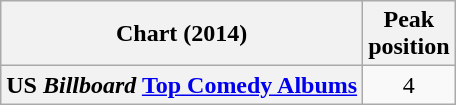<table class="wikitable plainrowheaders">
<tr>
<th>Chart (2014)</th>
<th>Peak<br>position</th>
</tr>
<tr>
<th scope="row">US <em>Billboard</em> <a href='#'>Top Comedy Albums</a></th>
<td style="text-align:center;">4</td>
</tr>
</table>
